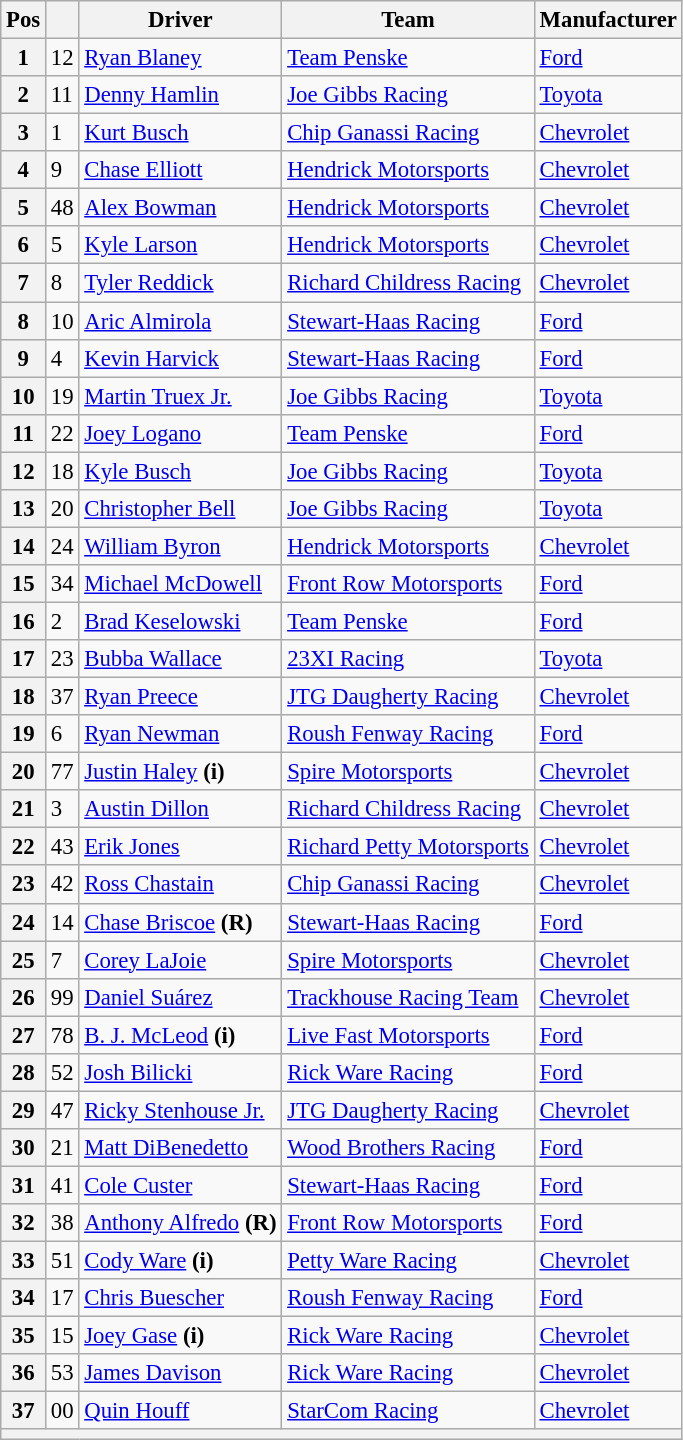<table class="wikitable" style="font-size:95%">
<tr>
<th>Pos</th>
<th></th>
<th>Driver</th>
<th>Team</th>
<th>Manufacturer</th>
</tr>
<tr>
<th>1</th>
<td>12</td>
<td><a href='#'>Ryan Blaney</a></td>
<td><a href='#'>Team Penske</a></td>
<td><a href='#'>Ford</a></td>
</tr>
<tr>
<th>2</th>
<td>11</td>
<td><a href='#'>Denny Hamlin</a></td>
<td><a href='#'>Joe Gibbs Racing</a></td>
<td><a href='#'>Toyota</a></td>
</tr>
<tr>
<th>3</th>
<td>1</td>
<td><a href='#'>Kurt Busch</a></td>
<td><a href='#'>Chip Ganassi Racing</a></td>
<td><a href='#'>Chevrolet</a></td>
</tr>
<tr>
<th>4</th>
<td>9</td>
<td><a href='#'>Chase Elliott</a></td>
<td><a href='#'>Hendrick Motorsports</a></td>
<td><a href='#'>Chevrolet</a></td>
</tr>
<tr>
<th>5</th>
<td>48</td>
<td><a href='#'>Alex Bowman</a></td>
<td><a href='#'>Hendrick Motorsports</a></td>
<td><a href='#'>Chevrolet</a></td>
</tr>
<tr>
<th>6</th>
<td>5</td>
<td><a href='#'>Kyle Larson</a></td>
<td><a href='#'>Hendrick Motorsports</a></td>
<td><a href='#'>Chevrolet</a></td>
</tr>
<tr>
<th>7</th>
<td>8</td>
<td><a href='#'>Tyler Reddick</a></td>
<td><a href='#'>Richard Childress Racing</a></td>
<td><a href='#'>Chevrolet</a></td>
</tr>
<tr>
<th>8</th>
<td>10</td>
<td><a href='#'>Aric Almirola</a></td>
<td><a href='#'>Stewart-Haas Racing</a></td>
<td><a href='#'>Ford</a></td>
</tr>
<tr>
<th>9</th>
<td>4</td>
<td><a href='#'>Kevin Harvick</a></td>
<td><a href='#'>Stewart-Haas Racing</a></td>
<td><a href='#'>Ford</a></td>
</tr>
<tr>
<th>10</th>
<td>19</td>
<td><a href='#'>Martin Truex Jr.</a></td>
<td><a href='#'>Joe Gibbs Racing</a></td>
<td><a href='#'>Toyota</a></td>
</tr>
<tr>
<th>11</th>
<td>22</td>
<td><a href='#'>Joey Logano</a></td>
<td><a href='#'>Team Penske</a></td>
<td><a href='#'>Ford</a></td>
</tr>
<tr>
<th>12</th>
<td>18</td>
<td><a href='#'>Kyle Busch</a></td>
<td><a href='#'>Joe Gibbs Racing</a></td>
<td><a href='#'>Toyota</a></td>
</tr>
<tr>
<th>13</th>
<td>20</td>
<td><a href='#'>Christopher Bell</a></td>
<td><a href='#'>Joe Gibbs Racing</a></td>
<td><a href='#'>Toyota</a></td>
</tr>
<tr>
<th>14</th>
<td>24</td>
<td><a href='#'>William Byron</a></td>
<td><a href='#'>Hendrick Motorsports</a></td>
<td><a href='#'>Chevrolet</a></td>
</tr>
<tr>
<th>15</th>
<td>34</td>
<td><a href='#'>Michael McDowell</a></td>
<td><a href='#'>Front Row Motorsports</a></td>
<td><a href='#'>Ford</a></td>
</tr>
<tr>
<th>16</th>
<td>2</td>
<td><a href='#'>Brad Keselowski</a></td>
<td><a href='#'>Team Penske</a></td>
<td><a href='#'>Ford</a></td>
</tr>
<tr>
<th>17</th>
<td>23</td>
<td><a href='#'>Bubba Wallace</a></td>
<td><a href='#'>23XI Racing</a></td>
<td><a href='#'>Toyota</a></td>
</tr>
<tr>
<th>18</th>
<td>37</td>
<td><a href='#'>Ryan Preece</a></td>
<td><a href='#'>JTG Daugherty Racing</a></td>
<td><a href='#'>Chevrolet</a></td>
</tr>
<tr>
<th>19</th>
<td>6</td>
<td><a href='#'>Ryan Newman</a></td>
<td><a href='#'>Roush Fenway Racing</a></td>
<td><a href='#'>Ford</a></td>
</tr>
<tr>
<th>20</th>
<td>77</td>
<td><a href='#'>Justin Haley</a> <strong>(i)</strong></td>
<td><a href='#'>Spire Motorsports</a></td>
<td><a href='#'>Chevrolet</a></td>
</tr>
<tr>
<th>21</th>
<td>3</td>
<td><a href='#'>Austin Dillon</a></td>
<td><a href='#'>Richard Childress Racing</a></td>
<td><a href='#'>Chevrolet</a></td>
</tr>
<tr>
<th>22</th>
<td>43</td>
<td><a href='#'>Erik Jones</a></td>
<td><a href='#'>Richard Petty Motorsports</a></td>
<td><a href='#'>Chevrolet</a></td>
</tr>
<tr>
<th>23</th>
<td>42</td>
<td><a href='#'>Ross Chastain</a></td>
<td><a href='#'>Chip Ganassi Racing</a></td>
<td><a href='#'>Chevrolet</a></td>
</tr>
<tr>
<th>24</th>
<td>14</td>
<td><a href='#'>Chase Briscoe</a> <strong>(R)</strong></td>
<td><a href='#'>Stewart-Haas Racing</a></td>
<td><a href='#'>Ford</a></td>
</tr>
<tr>
<th>25</th>
<td>7</td>
<td><a href='#'>Corey LaJoie</a></td>
<td><a href='#'>Spire Motorsports</a></td>
<td><a href='#'>Chevrolet</a></td>
</tr>
<tr>
<th>26</th>
<td>99</td>
<td><a href='#'>Daniel Suárez</a></td>
<td><a href='#'>Trackhouse Racing Team</a></td>
<td><a href='#'>Chevrolet</a></td>
</tr>
<tr>
<th>27</th>
<td>78</td>
<td><a href='#'>B. J. McLeod</a> <strong>(i)</strong></td>
<td><a href='#'>Live Fast Motorsports</a></td>
<td><a href='#'>Ford</a></td>
</tr>
<tr>
<th>28</th>
<td>52</td>
<td><a href='#'>Josh Bilicki</a></td>
<td><a href='#'>Rick Ware Racing</a></td>
<td><a href='#'>Ford</a></td>
</tr>
<tr>
<th>29</th>
<td>47</td>
<td><a href='#'>Ricky Stenhouse Jr.</a></td>
<td><a href='#'>JTG Daugherty Racing</a></td>
<td><a href='#'>Chevrolet</a></td>
</tr>
<tr>
<th>30</th>
<td>21</td>
<td><a href='#'>Matt DiBenedetto</a></td>
<td><a href='#'>Wood Brothers Racing</a></td>
<td><a href='#'>Ford</a></td>
</tr>
<tr>
<th>31</th>
<td>41</td>
<td><a href='#'>Cole Custer</a></td>
<td><a href='#'>Stewart-Haas Racing</a></td>
<td><a href='#'>Ford</a></td>
</tr>
<tr>
<th>32</th>
<td>38</td>
<td><a href='#'>Anthony Alfredo</a> <strong>(R)</strong></td>
<td><a href='#'>Front Row Motorsports</a></td>
<td><a href='#'>Ford</a></td>
</tr>
<tr>
<th>33</th>
<td>51</td>
<td><a href='#'>Cody Ware</a> <strong>(i)</strong></td>
<td><a href='#'>Petty Ware Racing</a></td>
<td><a href='#'>Chevrolet</a></td>
</tr>
<tr>
<th>34</th>
<td>17</td>
<td><a href='#'>Chris Buescher</a></td>
<td><a href='#'>Roush Fenway Racing</a></td>
<td><a href='#'>Ford</a></td>
</tr>
<tr>
<th>35</th>
<td>15</td>
<td><a href='#'>Joey Gase</a> <strong>(i)</strong></td>
<td><a href='#'>Rick Ware Racing</a></td>
<td><a href='#'>Chevrolet</a></td>
</tr>
<tr>
<th>36</th>
<td>53</td>
<td><a href='#'>James Davison</a></td>
<td><a href='#'>Rick Ware Racing</a></td>
<td><a href='#'>Chevrolet</a></td>
</tr>
<tr>
<th>37</th>
<td>00</td>
<td><a href='#'>Quin Houff</a></td>
<td><a href='#'>StarCom Racing</a></td>
<td><a href='#'>Chevrolet</a></td>
</tr>
<tr>
<th colspan="7"></th>
</tr>
</table>
